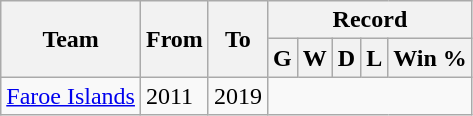<table class="wikitable" style="text-align: center">
<tr>
<th rowspan="2">Team</th>
<th rowspan="2">From</th>
<th rowspan="2">To</th>
<th colspan="6">Record</th>
</tr>
<tr>
<th>G</th>
<th>W</th>
<th>D</th>
<th>L</th>
<th>Win %</th>
</tr>
<tr>
<td align=left><a href='#'>Faroe Islands</a></td>
<td align=left>2011</td>
<td align=left>2019<br></td>
</tr>
</table>
